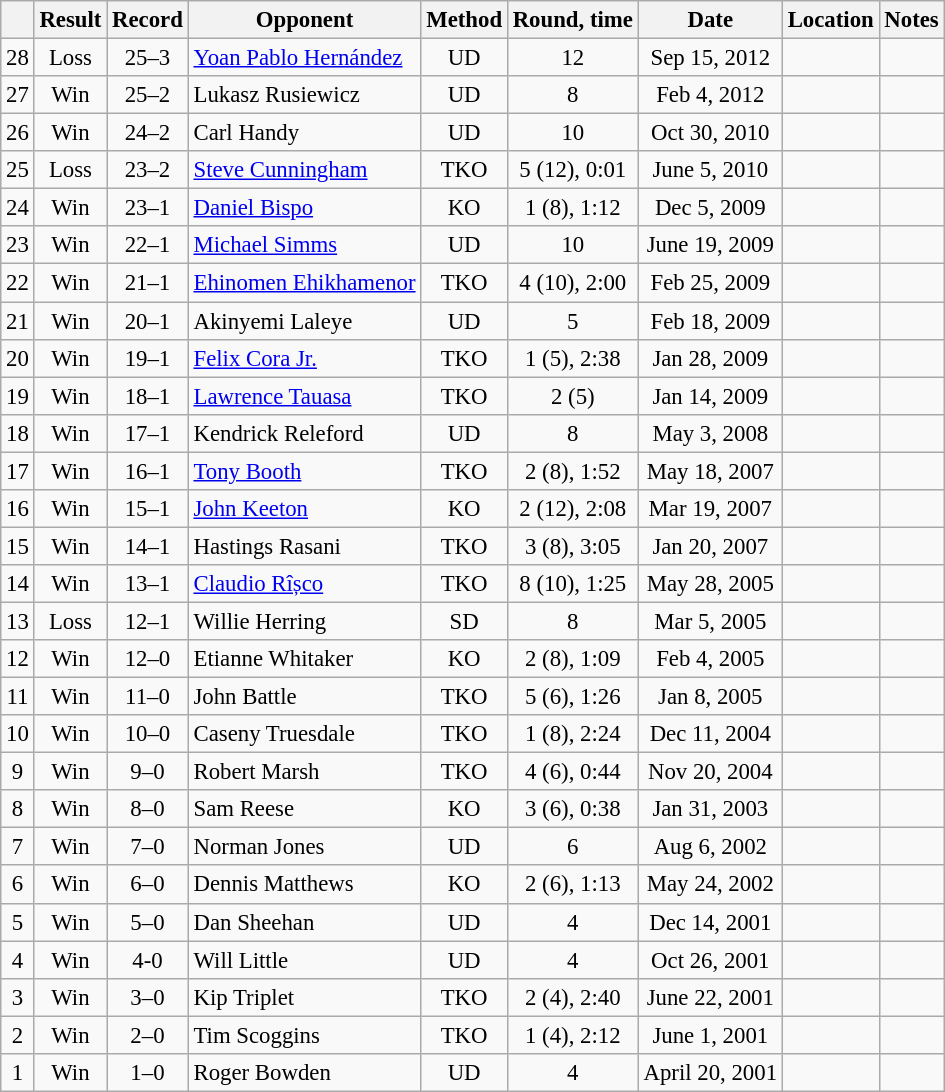<table class="wikitable" style="text-align:center; font-size:95%">
<tr>
<th></th>
<th>Result</th>
<th>Record</th>
<th>Opponent</th>
<th>Method</th>
<th>Round, time</th>
<th>Date</th>
<th>Location</th>
<th>Notes</th>
</tr>
<tr>
<td>28</td>
<td>Loss</td>
<td>25–3</td>
<td align=left> <a href='#'>Yoan Pablo Hernández</a></td>
<td>UD</td>
<td>12</td>
<td>Sep 15, 2012</td>
<td align=left> </td>
<td align=left></td>
</tr>
<tr>
<td>27</td>
<td>Win</td>
<td>25–2</td>
<td align=left> Lukasz Rusiewicz</td>
<td>UD</td>
<td>8</td>
<td>Feb 4, 2012</td>
<td align=left> </td>
<td align=left></td>
</tr>
<tr>
<td>26</td>
<td>Win</td>
<td>24–2</td>
<td align=left> Carl Handy</td>
<td>UD</td>
<td>10</td>
<td>Oct 30, 2010</td>
<td align=left> </td>
<td align=left></td>
</tr>
<tr>
<td>25</td>
<td>Loss</td>
<td>23–2</td>
<td align=left> <a href='#'>Steve Cunningham</a></td>
<td>TKO</td>
<td>5 (12), 0:01</td>
<td>June 5, 2010</td>
<td align=left> </td>
<td align=left></td>
</tr>
<tr>
<td>24</td>
<td>Win</td>
<td>23–1</td>
<td align=left> <a href='#'>Daniel Bispo</a></td>
<td>KO</td>
<td>1 (8), 1:12</td>
<td>Dec 5, 2009</td>
<td align=left> </td>
<td align=left></td>
</tr>
<tr>
<td>23</td>
<td>Win</td>
<td>22–1</td>
<td align=left> <a href='#'>Michael Simms</a></td>
<td>UD</td>
<td>10</td>
<td>June 19, 2009</td>
<td align=left> </td>
<td align=left></td>
</tr>
<tr>
<td>22</td>
<td>Win</td>
<td>21–1</td>
<td align=left> <a href='#'>Ehinomen Ehikhamenor</a></td>
<td>TKO</td>
<td>4 (10), 2:00</td>
<td>Feb 25, 2009</td>
<td align=left> </td>
<td align=left></td>
</tr>
<tr>
<td>21</td>
<td>Win</td>
<td>20–1</td>
<td align=left> Akinyemi Laleye</td>
<td>UD</td>
<td>5</td>
<td>Feb 18, 2009</td>
<td align=left> </td>
<td align=left></td>
</tr>
<tr>
<td>20</td>
<td>Win</td>
<td>19–1</td>
<td align=left> <a href='#'>Felix Cora Jr.</a></td>
<td>TKO</td>
<td>1 (5), 2:38</td>
<td>Jan 28, 2009</td>
<td align=left> </td>
<td align=left></td>
</tr>
<tr>
<td>19</td>
<td>Win</td>
<td>18–1</td>
<td align=left> <a href='#'>Lawrence Tauasa</a></td>
<td>TKO</td>
<td>2 (5)</td>
<td>Jan 14, 2009</td>
<td align=left> </td>
<td align=left></td>
</tr>
<tr>
<td>18</td>
<td>Win</td>
<td>17–1</td>
<td align=left> Kendrick Releford</td>
<td>UD</td>
<td>8</td>
<td>May 3, 2008</td>
<td align=left> </td>
<td align=left></td>
</tr>
<tr>
<td>17</td>
<td>Win</td>
<td>16–1</td>
<td align=left> <a href='#'>Tony Booth</a></td>
<td>TKO</td>
<td>2 (8), 1:52</td>
<td>May 18, 2007</td>
<td align=left> </td>
<td align=left></td>
</tr>
<tr>
<td>16</td>
<td>Win</td>
<td>15–1</td>
<td align=left> <a href='#'>John Keeton</a></td>
<td>KO</td>
<td>2 (12), 2:08</td>
<td>Mar 19, 2007</td>
<td align=left> </td>
<td align=left></td>
</tr>
<tr>
<td>15</td>
<td>Win</td>
<td>14–1</td>
<td align=left> Hastings Rasani</td>
<td>TKO</td>
<td>3 (8), 3:05</td>
<td>Jan 20, 2007</td>
<td align=left> </td>
<td align=left></td>
</tr>
<tr>
<td>14</td>
<td>Win</td>
<td>13–1</td>
<td align=left> <a href='#'>Claudio Rîșco</a></td>
<td>TKO</td>
<td>8 (10), 1:25</td>
<td>May 28, 2005</td>
<td align=left> </td>
<td align=left></td>
</tr>
<tr>
<td>13</td>
<td>Loss</td>
<td>12–1</td>
<td align=left> Willie Herring</td>
<td>SD</td>
<td>8</td>
<td>Mar 5, 2005</td>
<td align=left> </td>
<td align=left></td>
</tr>
<tr>
<td>12</td>
<td>Win</td>
<td>12–0</td>
<td align=left> Etianne Whitaker</td>
<td>KO</td>
<td>2 (8), 1:09</td>
<td>Feb 4, 2005</td>
<td align=left> </td>
<td align=left></td>
</tr>
<tr>
<td>11</td>
<td>Win</td>
<td>11–0</td>
<td align=left> John Battle</td>
<td>TKO</td>
<td>5 (6), 1:26</td>
<td>Jan 8, 2005</td>
<td align=left> </td>
<td align=left></td>
</tr>
<tr>
<td>10</td>
<td>Win</td>
<td>10–0</td>
<td align=left> Caseny Truesdale</td>
<td>TKO</td>
<td>1 (8), 2:24</td>
<td>Dec 11, 2004</td>
<td align=left> </td>
<td align=left></td>
</tr>
<tr>
<td>9</td>
<td>Win</td>
<td>9–0</td>
<td align=left> Robert Marsh</td>
<td>TKO</td>
<td>4 (6), 0:44</td>
<td>Nov 20, 2004</td>
<td align=left> </td>
<td align=left></td>
</tr>
<tr>
<td>8</td>
<td>Win</td>
<td>8–0</td>
<td align=left> Sam Reese</td>
<td>KO</td>
<td>3 (6), 0:38</td>
<td>Jan 31, 2003</td>
<td align=left> </td>
<td align=left></td>
</tr>
<tr>
<td>7</td>
<td>Win</td>
<td>7–0</td>
<td align=left> Norman Jones</td>
<td>UD</td>
<td>6</td>
<td>Aug 6, 2002</td>
<td align=left> </td>
<td align=left></td>
</tr>
<tr>
<td>6</td>
<td>Win</td>
<td>6–0</td>
<td align=left> Dennis Matthews</td>
<td>KO</td>
<td>2 (6), 1:13</td>
<td>May 24, 2002</td>
<td align=left> </td>
<td align=left></td>
</tr>
<tr>
<td>5</td>
<td>Win</td>
<td>5–0</td>
<td align=left> Dan Sheehan</td>
<td>UD</td>
<td>4</td>
<td>Dec 14, 2001</td>
<td align=left> </td>
<td align=left></td>
</tr>
<tr>
<td>4</td>
<td>Win</td>
<td>4-0</td>
<td align=left> Will Little</td>
<td>UD</td>
<td>4</td>
<td>Oct 26, 2001</td>
<td align=left> </td>
<td align=left></td>
</tr>
<tr>
<td>3</td>
<td>Win</td>
<td>3–0</td>
<td align=left> Kip Triplet</td>
<td>TKO</td>
<td>2 (4), 2:40</td>
<td>June 22, 2001</td>
<td align=left> </td>
<td align=left></td>
</tr>
<tr>
<td>2</td>
<td>Win</td>
<td>2–0</td>
<td align=left> Tim Scoggins</td>
<td>TKO</td>
<td>1 (4), 2:12</td>
<td>June 1, 2001</td>
<td align=left> </td>
<td align=left></td>
</tr>
<tr>
<td>1</td>
<td>Win</td>
<td>1–0</td>
<td align=left> Roger Bowden</td>
<td>UD</td>
<td>4</td>
<td>April 20, 2001</td>
<td align=left> </td>
<td align=left></td>
</tr>
</table>
